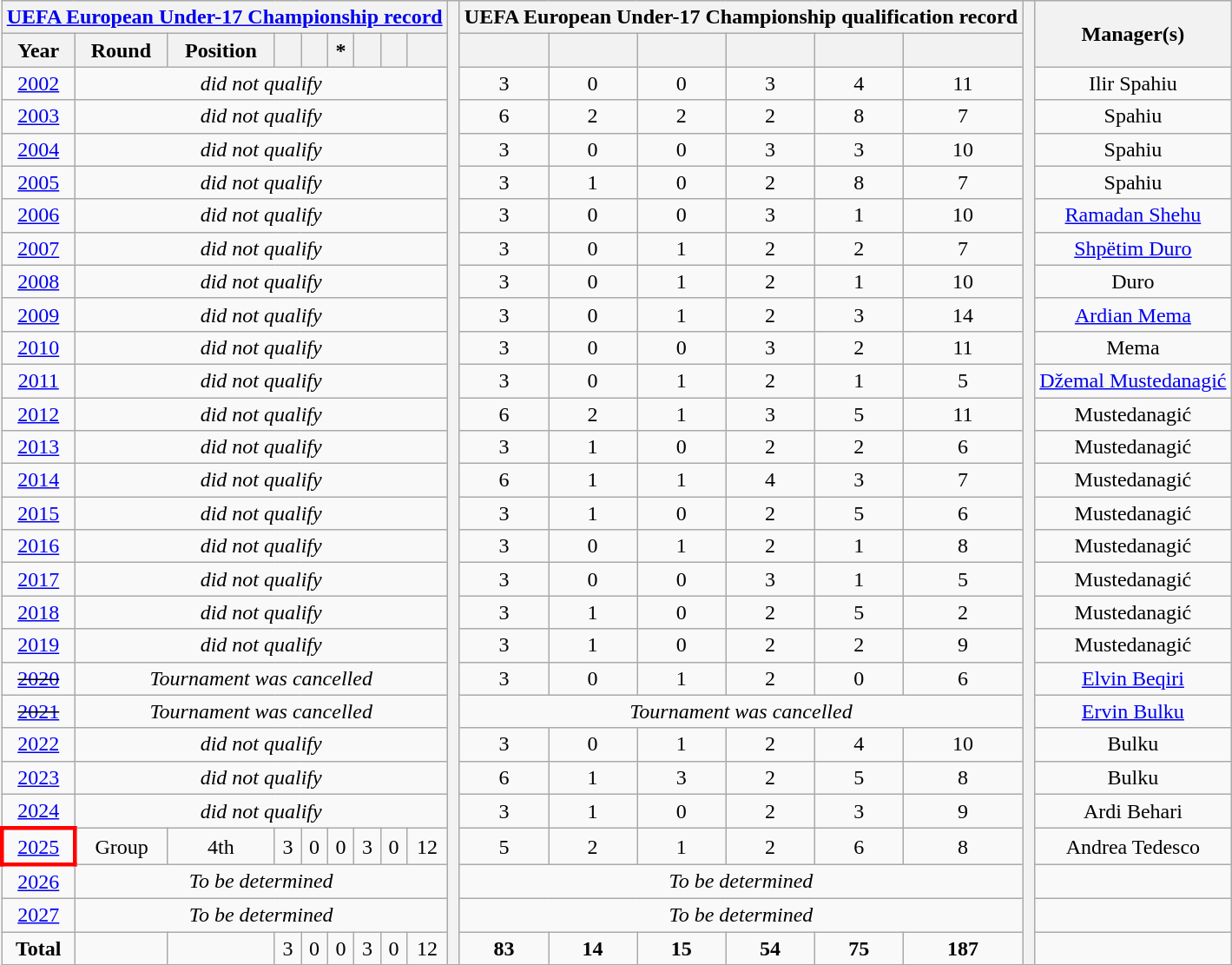<table class="wikitable" style="text-align: center;">
<tr>
<th colspan=9><a href='#'>UEFA European Under-17 Championship record</a></th>
<th style="width:1%;" rowspan="29"></th>
<th colspan=6>UEFA European Under-17 Championship qualification record</th>
<th style="width:1%;" rowspan="29"></th>
<th rowspan=2>Manager(s)</th>
</tr>
<tr>
<th>Year</th>
<th>Round</th>
<th>Position</th>
<th></th>
<th></th>
<th>*</th>
<th></th>
<th></th>
<th></th>
<th></th>
<th></th>
<th></th>
<th></th>
<th></th>
<th></th>
</tr>
<tr>
<td> <a href='#'>2002</a></td>
<td colspan=8><em>did not qualify</em></td>
<td>3</td>
<td>0</td>
<td>0</td>
<td>3</td>
<td>4</td>
<td>11</td>
<td>Ilir Spahiu</td>
</tr>
<tr>
<td> <a href='#'>2003</a></td>
<td colspan=8><em>did not qualify</em></td>
<td>6</td>
<td>2</td>
<td>2</td>
<td>2</td>
<td>8</td>
<td>7</td>
<td>Spahiu</td>
</tr>
<tr>
<td> <a href='#'>2004</a></td>
<td colspan=8><em>did not qualify</em></td>
<td>3</td>
<td>0</td>
<td>0</td>
<td>3</td>
<td>3</td>
<td>10</td>
<td>Spahiu</td>
</tr>
<tr>
<td> <a href='#'>2005</a></td>
<td colspan=8><em>did not qualify</em></td>
<td>3</td>
<td>1</td>
<td>0</td>
<td>2</td>
<td>8</td>
<td>7</td>
<td>Spahiu</td>
</tr>
<tr>
<td> <a href='#'>2006</a></td>
<td colspan=8><em>did not qualify</em></td>
<td>3</td>
<td>0</td>
<td>0</td>
<td>3</td>
<td>1</td>
<td>10</td>
<td><a href='#'>Ramadan Shehu</a></td>
</tr>
<tr>
<td> <a href='#'>2007</a></td>
<td colspan=8><em>did not qualify</em></td>
<td>3</td>
<td>0</td>
<td>1</td>
<td>2</td>
<td>2</td>
<td>7</td>
<td><a href='#'>Shpëtim Duro</a></td>
</tr>
<tr>
<td> <a href='#'>2008</a></td>
<td colspan=8><em>did not qualify</em></td>
<td>3</td>
<td>0</td>
<td>1</td>
<td>2</td>
<td>1</td>
<td>10</td>
<td>Duro</td>
</tr>
<tr>
<td> <a href='#'>2009</a></td>
<td colspan=8><em>did not qualify</em></td>
<td>3</td>
<td>0</td>
<td>1</td>
<td>2</td>
<td>3</td>
<td>14</td>
<td><a href='#'>Ardian Mema</a></td>
</tr>
<tr>
<td> <a href='#'>2010</a></td>
<td colspan=8><em>did not qualify</em></td>
<td>3</td>
<td>0</td>
<td>0</td>
<td>3</td>
<td>2</td>
<td>11</td>
<td>Mema</td>
</tr>
<tr>
<td> <a href='#'>2011</a></td>
<td colspan=8><em>did not qualify</em></td>
<td>3</td>
<td>0</td>
<td>1</td>
<td>2</td>
<td>1</td>
<td>5</td>
<td><a href='#'>Džemal Mustedanagić</a></td>
</tr>
<tr>
<td> <a href='#'>2012</a></td>
<td colspan=8><em>did not qualify</em></td>
<td>6</td>
<td>2</td>
<td>1</td>
<td>3</td>
<td>5</td>
<td>11</td>
<td>Mustedanagić</td>
</tr>
<tr>
<td> <a href='#'>2013</a></td>
<td colspan=8><em>did not qualify</em></td>
<td>3</td>
<td>1</td>
<td>0</td>
<td>2</td>
<td>2</td>
<td>6</td>
<td>Mustedanagić</td>
</tr>
<tr>
<td> <a href='#'>2014</a></td>
<td colspan=8><em>did not qualify</em></td>
<td>6</td>
<td>1</td>
<td>1</td>
<td>4</td>
<td>3</td>
<td>7</td>
<td>Mustedanagić</td>
</tr>
<tr>
<td> <a href='#'>2015</a></td>
<td colspan=8><em>did not qualify</em></td>
<td>3</td>
<td>1</td>
<td>0</td>
<td>2</td>
<td>5</td>
<td>6</td>
<td>Mustedanagić</td>
</tr>
<tr>
<td> <a href='#'>2016</a></td>
<td colspan=8><em>did not qualify</em></td>
<td>3</td>
<td>0</td>
<td>1</td>
<td>2</td>
<td>1</td>
<td>8</td>
<td>Mustedanagić</td>
</tr>
<tr>
<td> <a href='#'>2017</a></td>
<td colspan=8><em>did not qualify</em></td>
<td>3</td>
<td>0</td>
<td>0</td>
<td>3</td>
<td>1</td>
<td>5</td>
<td>Mustedanagić</td>
</tr>
<tr>
<td> <a href='#'>2018</a></td>
<td colspan=8><em>did not qualify</em></td>
<td>3</td>
<td>1</td>
<td>0</td>
<td>2</td>
<td>5</td>
<td>2</td>
<td>Mustedanagić</td>
</tr>
<tr>
<td> <a href='#'>2019</a></td>
<td colspan=8><em>did not qualify</em></td>
<td>3</td>
<td>1</td>
<td>0</td>
<td>2</td>
<td>2</td>
<td>9</td>
<td>Mustedanagić</td>
</tr>
<tr>
<td> <s><a href='#'>2020</a></s></td>
<td colspan=8><em>Tournament was cancelled</em></td>
<td>3</td>
<td>0</td>
<td>1</td>
<td>2</td>
<td>0</td>
<td>6</td>
<td><a href='#'>Elvin Beqiri</a></td>
</tr>
<tr>
<td> <s><a href='#'>2021</a></s></td>
<td colspan=8><em>Tournament was cancelled</em></td>
<td colspan=6><em>Tournament was cancelled</em></td>
<td><a href='#'>Ervin Bulku</a></td>
</tr>
<tr>
<td> <a href='#'>2022</a></td>
<td colspan=8><em>did not qualify</em></td>
<td>3</td>
<td>0</td>
<td>1</td>
<td>2</td>
<td>4</td>
<td>10</td>
<td>Bulku</td>
</tr>
<tr>
<td> <a href='#'>2023</a></td>
<td colspan=8><em>did not qualify</em></td>
<td>6</td>
<td>1</td>
<td>3</td>
<td>2</td>
<td>5</td>
<td>8</td>
<td>Bulku</td>
</tr>
<tr>
<td> <a href='#'>2024</a></td>
<td colspan=8><em>did not qualify</em></td>
<td>3</td>
<td>1</td>
<td>0</td>
<td>2</td>
<td>3</td>
<td>9</td>
<td>Ardi Behari</td>
</tr>
<tr>
<td style="border: 3px solid red"> <a href='#'>2025</a></td>
<td>Group</td>
<td>4th</td>
<td>3</td>
<td>0</td>
<td>0</td>
<td>3</td>
<td>0</td>
<td>12</td>
<td>5</td>
<td>2</td>
<td>1</td>
<td>2</td>
<td>6</td>
<td>8</td>
<td>Andrea Tedesco</td>
</tr>
<tr>
<td> <a href='#'>2026</a></td>
<td colspan=8><em>To be determined</em></td>
<td colspan=6><em>To be determined</em></td>
<td></td>
</tr>
<tr>
<td> <a href='#'>2027</a></td>
<td colspan=8><em>To be determined</em></td>
<td colspan=6><em>To be determined</em></td>
<td></td>
</tr>
<tr>
<td><strong>Total</strong></td>
<td></td>
<td></td>
<td>3</td>
<td>0</td>
<td>0</td>
<td>3</td>
<td>0</td>
<td>12</td>
<td><strong>83</strong></td>
<td><strong>14</strong></td>
<td><strong>15</strong></td>
<td><strong>54</strong></td>
<td><strong>75</strong></td>
<td><strong>187</strong></td>
<td></td>
</tr>
</table>
